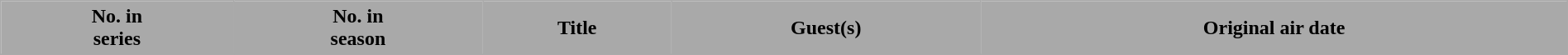<table class="wikitable plainrowheaders" style="width:100%;">
<tr>
<th style="background:#A9A9A9; color:#000;">No. in<br>series</th>
<th style="background:#A9A9A9; color:#000;">No. in<br>season</th>
<th style="background:#A9A9A9; color:#000;">Title</th>
<th style="background:#A9A9A9; color:#000;">Guest(s)</th>
<th style="background:#A9A9A9; color:#000;">Original air date<br>






</th>
</tr>
</table>
